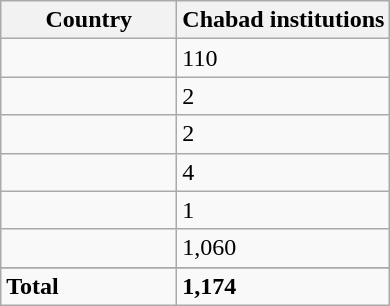<table class="wikitable sortable">
<tr>
<th style="width:110px;">Country</th>
<th data-sort-type="number">Chabad institutions</th>
</tr>
<tr>
<td style="text-align:left;"></td>
<td>110</td>
</tr>
<tr>
<td style="text-align:left;"></td>
<td>2</td>
</tr>
<tr>
<td style="text-align:left;"></td>
<td>2</td>
</tr>
<tr>
<td style="text-align:left;"></td>
<td>4</td>
</tr>
<tr>
<td style="text-align:left;"></td>
<td>1</td>
</tr>
<tr>
<td style="text-align:left;"></td>
<td>1,060</td>
</tr>
<tr>
</tr>
<tr class="sortbottom">
<td><strong>Total</strong></td>
<td><strong>1,174</strong></td>
</tr>
</table>
